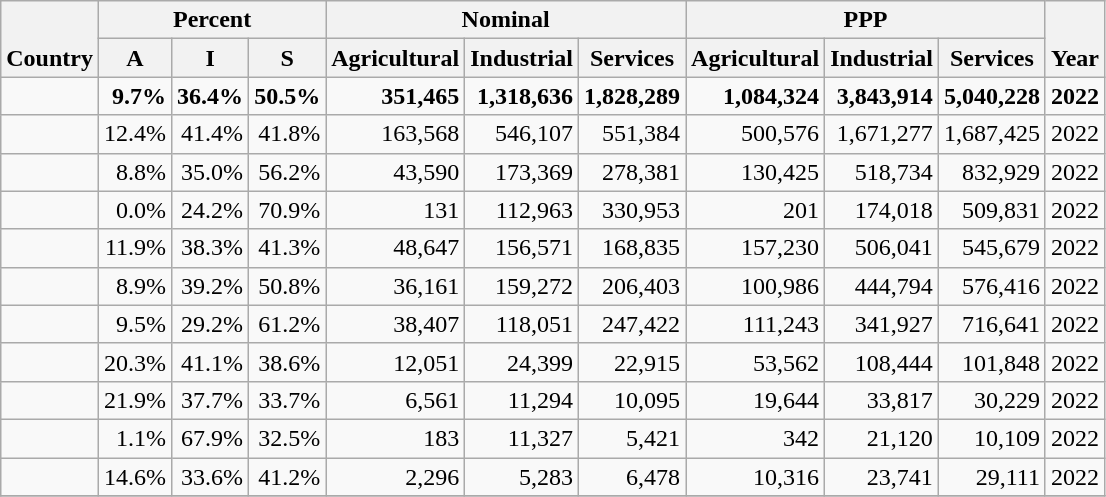<table class="wikitable sortable static-row-numbers" style="text-align:right;">
<tr class="static-row-header" style="text-align:center;vertical-align:bottom;">
<th rowspan=2>Country</th>
<th colspan=3>Percent</th>
<th colspan=3>Nominal</th>
<th colspan=3>PPP</th>
<th rowspan=2>Year</th>
</tr>
<tr class="static-row-header" style="text-align:center;vertical-align:bottom;">
<th>A</th>
<th>I</th>
<th>S</th>
<th>Agricultural</th>
<th>Industrial</th>
<th>Services</th>
<th>Agricultural</th>
<th>Industrial</th>
<th>Services</th>
</tr>
<tr class=static-row-header style=font-weight:bold>
<td style=text-align:left></td>
<td>9.7%</td>
<td>36.4%</td>
<td>50.5%</td>
<td>351,465</td>
<td>1,318,636</td>
<td>1,828,289</td>
<td>1,084,324</td>
<td>3,843,914</td>
<td>5,040,228</td>
<td>2022</td>
</tr>
<tr>
<td style="text-align: left;"></td>
<td>12.4%</td>
<td>41.4%</td>
<td>41.8%</td>
<td>163,568</td>
<td>546,107</td>
<td>551,384</td>
<td>500,576</td>
<td>1,671,277</td>
<td>1,687,425</td>
<td>2022</td>
</tr>
<tr>
<td style="text-align: left;"></td>
<td>8.8%</td>
<td>35.0%</td>
<td>56.2%</td>
<td>43,590</td>
<td>173,369</td>
<td>278,381</td>
<td>130,425</td>
<td>518,734</td>
<td>832,929</td>
<td>2022</td>
</tr>
<tr>
<td style="text-align: left;"></td>
<td>0.0%</td>
<td>24.2%</td>
<td>70.9%</td>
<td>131</td>
<td>112,963</td>
<td>330,953</td>
<td>201</td>
<td>174,018</td>
<td>509,831</td>
<td>2022</td>
</tr>
<tr>
<td style="text-align: left;"></td>
<td>11.9%</td>
<td>38.3%</td>
<td>41.3%</td>
<td>48,647</td>
<td>156,571</td>
<td>168,835</td>
<td>157,230</td>
<td>506,041</td>
<td>545,679</td>
<td>2022</td>
</tr>
<tr>
<td style="text-align: left;"></td>
<td>8.9%</td>
<td>39.2%</td>
<td>50.8%</td>
<td>36,161</td>
<td>159,272</td>
<td>206,403</td>
<td>100,986</td>
<td>444,794</td>
<td>576,416</td>
<td>2022</td>
</tr>
<tr>
<td style="text-align: left;"></td>
<td>9.5%</td>
<td>29.2%</td>
<td>61.2%</td>
<td>38,407</td>
<td>118,051</td>
<td>247,422</td>
<td>111,243</td>
<td>341,927</td>
<td>716,641</td>
<td>2022</td>
</tr>
<tr>
<td style="text-align: left;"></td>
<td>20.3%</td>
<td>41.1%</td>
<td>38.6%</td>
<td>12,051</td>
<td>24,399</td>
<td>22,915</td>
<td>53,562</td>
<td>108,444</td>
<td>101,848</td>
<td>2022</td>
</tr>
<tr>
<td style="text-align: left;"></td>
<td>21.9%</td>
<td>37.7%</td>
<td>33.7%</td>
<td>6,561</td>
<td>11,294</td>
<td>10,095</td>
<td>19,644</td>
<td>33,817</td>
<td>30,229</td>
<td>2022</td>
</tr>
<tr>
<td style="text-align: left;"></td>
<td>1.1%</td>
<td>67.9%</td>
<td>32.5%</td>
<td>183</td>
<td>11,327</td>
<td>5,421</td>
<td>342</td>
<td>21,120</td>
<td>10,109</td>
<td>2022</td>
</tr>
<tr>
<td style="text-align: left;"></td>
<td>14.6%</td>
<td>33.6%</td>
<td>41.2%</td>
<td>2,296</td>
<td>5,283</td>
<td>6,478</td>
<td>10,316</td>
<td>23,741</td>
<td>29,111</td>
<td>2022</td>
</tr>
<tr>
</tr>
</table>
